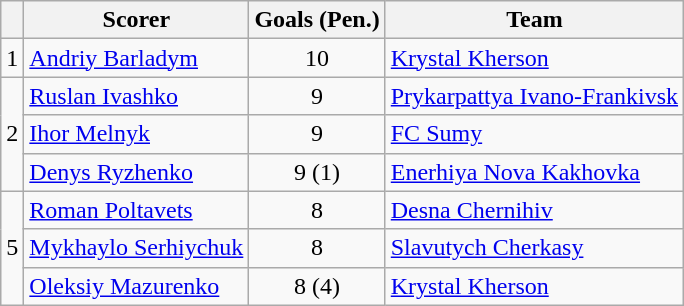<table class="wikitable">
<tr>
<th></th>
<th>Scorer</th>
<th>Goals (Pen.)</th>
<th>Team</th>
</tr>
<tr>
<td>1</td>
<td> <a href='#'>Andriy Barladym</a></td>
<td align=center>10</td>
<td><a href='#'>Krystal Kherson</a></td>
</tr>
<tr>
<td rowspan="3">2</td>
<td> <a href='#'>Ruslan Ivashko</a></td>
<td align=center>9</td>
<td><a href='#'>Prykarpattya Ivano-Frankivsk</a></td>
</tr>
<tr>
<td> <a href='#'>Ihor Melnyk</a></td>
<td align=center>9</td>
<td><a href='#'>FC Sumy</a></td>
</tr>
<tr>
<td> <a href='#'>Denys Ryzhenko</a></td>
<td align=center>9 (1)</td>
<td><a href='#'>Enerhiya Nova Kakhovka</a></td>
</tr>
<tr>
<td rowspan="3">5</td>
<td> <a href='#'>Roman Poltavets</a></td>
<td align=center>8</td>
<td><a href='#'>Desna Chernihiv</a></td>
</tr>
<tr>
<td> <a href='#'>Mykhaylo Serhiychuk</a></td>
<td align=center>8</td>
<td><a href='#'>Slavutych Cherkasy</a></td>
</tr>
<tr>
<td> <a href='#'>Oleksiy Mazurenko</a></td>
<td align=center>8 (4)</td>
<td><a href='#'>Krystal Kherson</a></td>
</tr>
</table>
